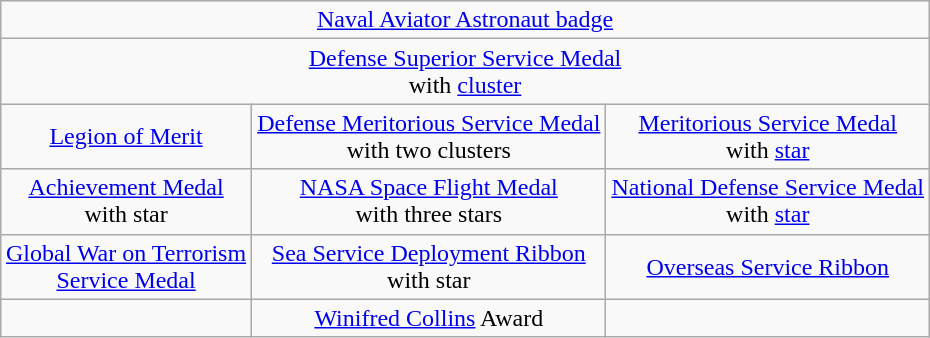<table class="wikitable" style="margin:1em auto; text-align:center;">
<tr>
<td colspan=3><a href='#'>Naval Aviator Astronaut badge</a></td>
</tr>
<tr>
<td colspan=3><a href='#'>Defense Superior Service Medal</a><br>with <a href='#'>cluster</a></td>
</tr>
<tr>
<td><a href='#'>Legion of Merit</a></td>
<td><a href='#'>Defense Meritorious Service Medal</a><br>with two clusters</td>
<td><a href='#'>Meritorious Service Medal</a><br>with <a href='#'>star</a></td>
</tr>
<tr>
<td><a href='#'>Achievement Medal</a><br>with star</td>
<td><a href='#'>NASA Space Flight Medal</a><br>with three stars</td>
<td><a href='#'>National Defense Service Medal</a><br>with <a href='#'>star</a></td>
</tr>
<tr>
<td><a href='#'>Global War on Terrorism<br>Service Medal</a></td>
<td><a href='#'>Sea Service Deployment Ribbon</a><br>with star</td>
<td><a href='#'>Overseas Service Ribbon</a></td>
</tr>
<tr>
<td></td>
<td><a href='#'>Winifred Collins</a> Award</td>
<td></td>
</tr>
</table>
